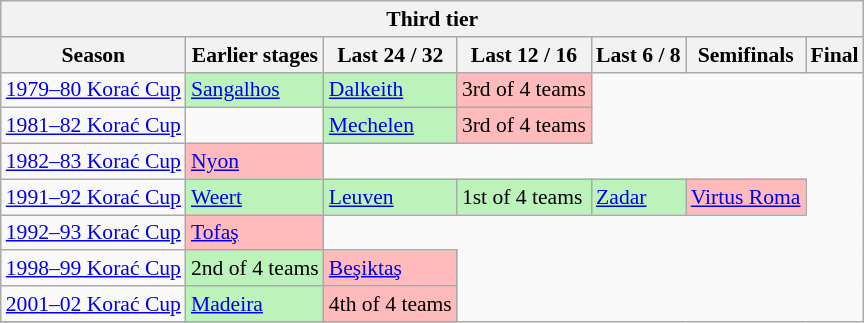<table class="wikitable" style="font-size:90%">
<tr>
<th colspan=7>Third tier</th>
</tr>
<tr>
<th>Season</th>
<th>Earlier stages</th>
<th>Last 24 / 32</th>
<th>Last 12 / 16</th>
<th>Last 6 / 8</th>
<th>Semifinals</th>
<th>Final</th>
</tr>
<tr>
<td><a href='#'>1979–80 Korać Cup</a></td>
<td bgcolor=#BBF3BB> <a href='#'>Sangalhos</a></td>
<td bgcolor=#BBF3BB> <a href='#'>Dalkeith</a></td>
<td bgcolor=#FFBBBB>3rd of 4 teams</td>
</tr>
<tr>
<td><a href='#'>1981–82 Korać Cup</a></td>
<td></td>
<td bgcolor=#BBF3BB> <a href='#'>Mechelen</a></td>
<td bgcolor=#FFBBBB>3rd of 4 teams</td>
</tr>
<tr>
<td><a href='#'>1982–83 Korać Cup</a></td>
<td bgcolor=#FFBBBB> <a href='#'>Nyon</a></td>
</tr>
<tr>
<td><a href='#'>1991–92 Korać Cup</a></td>
<td bgcolor=#BBF3BB> <a href='#'>Weert</a></td>
<td bgcolor=#BBF3BB> <a href='#'>Leuven</a></td>
<td bgcolor=#BBF3BB>1st of 4 teams</td>
<td bgcolor=#BBF3BB> <a href='#'>Zadar</a></td>
<td bgcolor=#FFBBBB> <a href='#'>Virtus Roma</a></td>
</tr>
<tr>
<td><a href='#'>1992–93 Korać Cup</a></td>
<td bgcolor=#FFBBBB> <a href='#'>Tofaş</a></td>
</tr>
<tr>
<td><a href='#'>1998–99 Korać Cup</a></td>
<td bgcolor=#BBF3BB>2nd of 4 teams</td>
<td bgcolor=#FFBBBB> <a href='#'>Beşiktaş</a></td>
</tr>
<tr>
<td><a href='#'>2001–02 Korać Cup</a></td>
<td bgcolor=#BBF3BB> <a href='#'>Madeira</a></td>
<td bgcolor=#FFBBBB>4th of 4 teams</td>
</tr>
<tr>
</tr>
</table>
